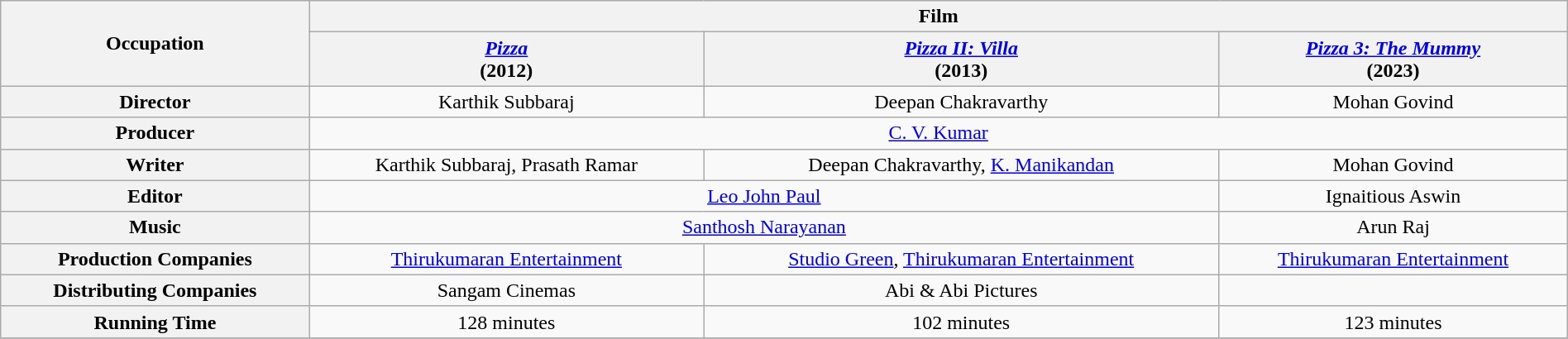<table class="wikitable" style="text-align:center;" width="100%">
<tr>
<th rowspan="2">Occupation</th>
<th colspan="3">Film</th>
</tr>
<tr>
<th width:"10%;"><em><a href='#'>Pizza</a></em> <br>(2012)</th>
<th width:"10%;"><em><a href='#'>Pizza II: Villa</a></em> <br>(2013)</th>
<th width:"10%;"><em><a href='#'>Pizza 3: The Mummy</a></em> <br>(2023)</th>
</tr>
<tr>
<th>Director</th>
<td>Karthik Subbaraj</td>
<td>Deepan Chakravarthy</td>
<td>Mohan Govind</td>
</tr>
<tr>
<th>Producer</th>
<td Colspan=3><a href='#'>C. V. Kumar</a></td>
</tr>
<tr>
<th>Writer</th>
<td>Karthik Subbaraj, Prasath Ramar</td>
<td>Deepan Chakravarthy, <a href='#'>K. Manikandan</a></td>
<td>Mohan Govind</td>
</tr>
<tr>
<th>Editor</th>
<td colspan="2"><a href='#'>Leo John Paul</a></td>
<td>Ignaitious Aswin</td>
</tr>
<tr>
<th>Music</th>
<td colspan="2"><a href='#'>Santhosh Narayanan</a></td>
<td>Arun Raj</td>
</tr>
<tr>
<th>Production Companies</th>
<td><a href='#'>Thirukumaran Entertainment</a></td>
<td><a href='#'>Studio Green</a>, <a href='#'>Thirukumaran Entertainment</a></td>
<td><a href='#'>Thirukumaran Entertainment</a></td>
</tr>
<tr>
<th>Distributing Companies</th>
<td>Sangam Cinemas</td>
<td>Abi & Abi Pictures</td>
<td></td>
</tr>
<tr>
<th>Running Time</th>
<td>128 minutes</td>
<td>102 minutes</td>
<td>123 minutes</td>
</tr>
<tr>
</tr>
</table>
